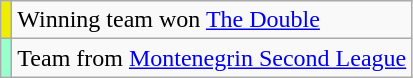<table class="wikitable">
<tr>
<td align=center style="background-color:#eeee00"></td>
<td>Winning team won <a href='#'>The Double</a></td>
</tr>
<tr>
<td align=center style="background-color:#9FC"></td>
<td>Team from <a href='#'>Montenegrin Second League</a></td>
</tr>
</table>
